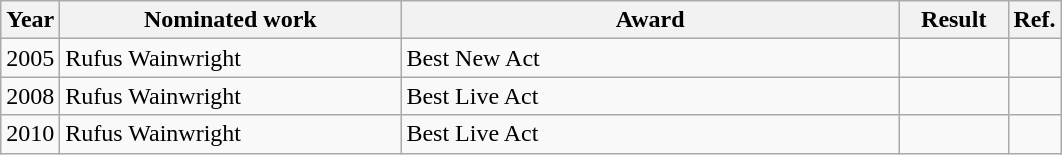<table class="wikitable">
<tr>
<th>Year</th>
<th width="220">Nominated work</th>
<th width="325">Award</th>
<th width="65">Result</th>
<th>Ref.</th>
</tr>
<tr>
<td align="center">2005</td>
<td>Rufus Wainwright</td>
<td>Best New Act</td>
<td></td>
<td align="center"></td>
</tr>
<tr>
<td align="center">2008</td>
<td>Rufus Wainwright</td>
<td>Best Live Act</td>
<td></td>
<td align="center"></td>
</tr>
<tr>
<td align="center">2010</td>
<td>Rufus Wainwright</td>
<td>Best Live Act</td>
<td></td>
<td align="center"></td>
</tr>
</table>
